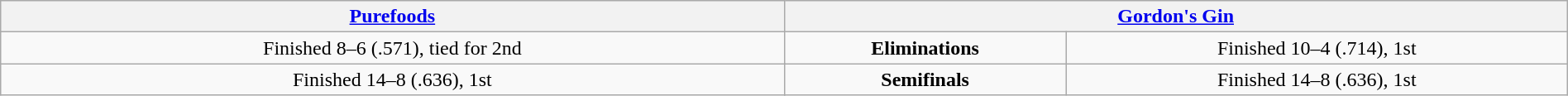<table class=wikitable width=100%>
<tr align=center>
<th colspan=2 width=45%><a href='#'>Purefoods</a></th>
<th colspan=2 width=45%><a href='#'>Gordon's Gin</a></th>
</tr>
<tr align=center>
<td>Finished 8–6 (.571), tied for 2nd</td>
<td colspan=2><strong>Eliminations</strong></td>
<td>Finished 10–4 (.714), 1st</td>
</tr>
<tr align=center>
<td rowspan=2>Finished 14–8 (.636), 1st</td>
<td colspan=2><strong>Semifinals</strong></td>
<td>Finished 14–8 (.636), 1st</td>
</tr>
</table>
